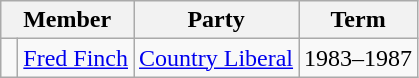<table class="wikitable">
<tr>
<th colspan="2">Member</th>
<th>Party</th>
<th>Term</th>
</tr>
<tr>
<td> </td>
<td><a href='#'>Fred Finch</a></td>
<td><a href='#'>Country Liberal</a></td>
<td>1983–1987</td>
</tr>
</table>
